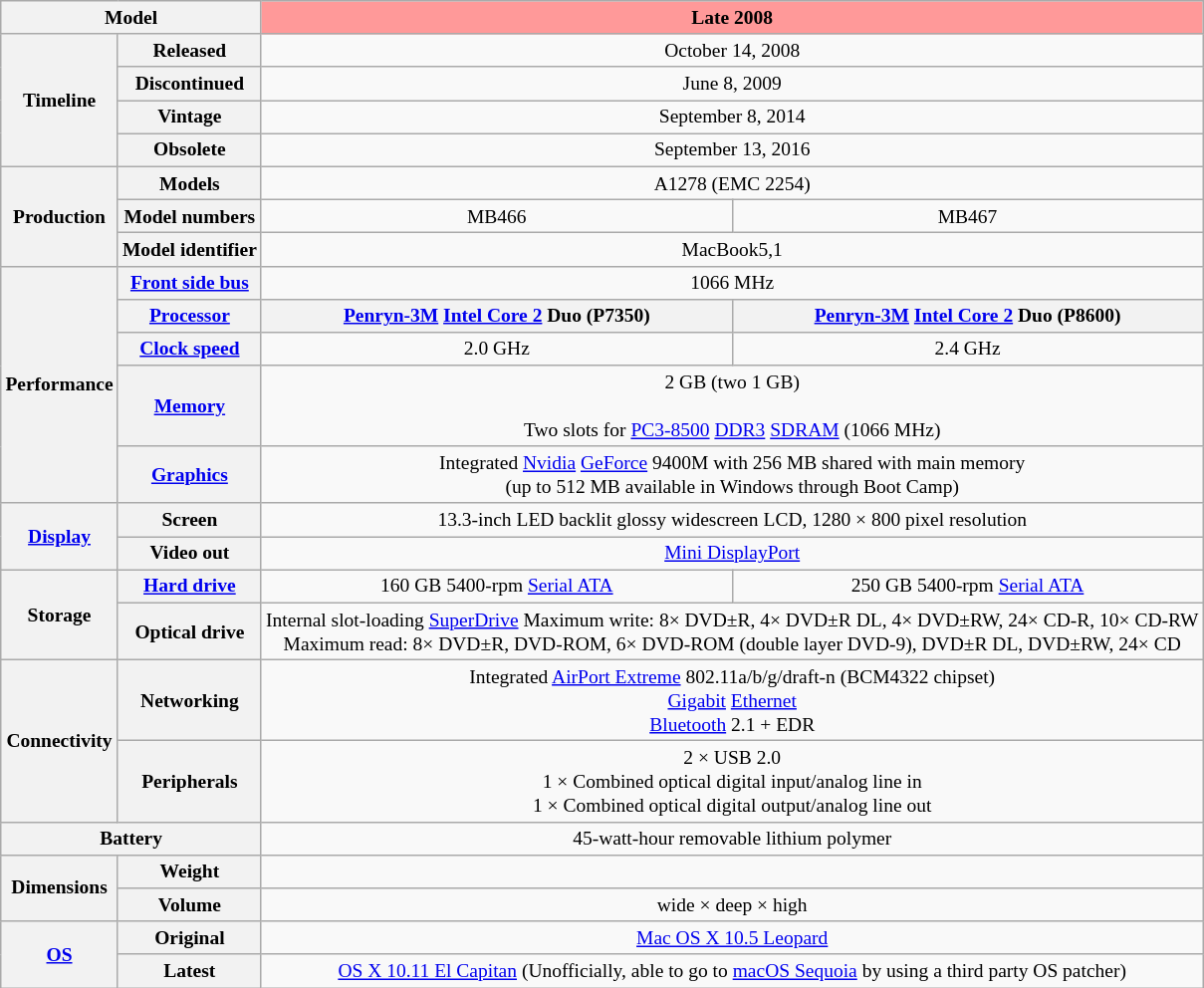<table class="wikitable mw-collapsible" style="font-size:small; text-align:center">
<tr>
<th colspan=2>Model</th>
<th colspan=2 style="background:#F99">Late 2008</th>
</tr>
<tr>
<th rowspan=4>Timeline</th>
<th>Released</th>
<td colspan=2>October 14, 2008</td>
</tr>
<tr>
<th>Discontinued</th>
<td colspan=2>June 8, 2009</td>
</tr>
<tr>
<th>Vintage</th>
<td colspan=2>September 8, 2014</td>
</tr>
<tr>
<th>Obsolete</th>
<td colspan=2>September 13, 2016</td>
</tr>
<tr>
<th rowspan=3>Production</th>
<th>Models</th>
<td colspan=2>A1278 (EMC 2254)</td>
</tr>
<tr>
<th>Model numbers</th>
<td>MB466</td>
<td>MB467</td>
</tr>
<tr>
<th>Model identifier</th>
<td colspan=2>MacBook5,1</td>
</tr>
<tr>
<th rowspan=5>Performance</th>
<th><a href='#'>Front side bus</a></th>
<td colspan=2>1066 MHz</td>
</tr>
<tr>
<th><a href='#'>Processor</a></th>
<th><a href='#'>Penryn-3M</a> <a href='#'>Intel Core 2</a> Duo (P7350)</th>
<th><a href='#'>Penryn-3M</a> <a href='#'>Intel Core 2</a> Duo (P8600)</th>
</tr>
<tr>
<th><a href='#'>Clock speed</a></th>
<td>2.0 GHz</td>
<td>2.4 GHz</td>
</tr>
<tr>
<th><a href='#'>Memory</a><br></th>
<td colspan=2>2 GB (two 1 GB) <br><em></em><br>Two slots for <a href='#'>PC3-8500</a> <a href='#'>DDR3</a> <a href='#'>SDRAM</a> (1066 MHz)</td>
</tr>
<tr>
<th><a href='#'>Graphics</a></th>
<td colspan=2>Integrated <a href='#'>Nvidia</a> <a href='#'>GeForce</a> 9400M with 256 MB shared with main memory <br>(up to 512 MB available in Windows through Boot Camp)</td>
</tr>
<tr>
<th rowspan=2><a href='#'>Display</a></th>
<th>Screen</th>
<td colspan=2>13.3-inch LED backlit glossy widescreen LCD, 1280 × 800 pixel resolution</td>
</tr>
<tr>
<th>Video out</th>
<td colspan=2><a href='#'>Mini DisplayPort</a></td>
</tr>
<tr>
<th rowspan=2>Storage</th>
<th><a href='#'>Hard drive</a></th>
<td>160 GB 5400-rpm <a href='#'>Serial ATA</a><br><em></em></td>
<td>250 GB 5400-rpm <a href='#'>Serial ATA</a><br><em></em></td>
</tr>
<tr>
<th>Optical drive</th>
<td colspan=2>Internal slot-loading <a href='#'>SuperDrive</a> Maximum write: 8× DVD±R, 4× DVD±R DL, 4× DVD±RW, 24× CD-R, 10× CD-RW<br>Maximum read: 8× DVD±R, DVD-ROM, 6× DVD-ROM (double layer DVD-9), DVD±R DL, DVD±RW, 24× CD</td>
</tr>
<tr>
<th rowspan=2>Connectivity</th>
<th>Networking</th>
<td colspan=2>Integrated <a href='#'>AirPort Extreme</a> 802.11a/b/g/draft-n (BCM4322 chipset)<br><a href='#'>Gigabit</a> <a href='#'>Ethernet</a><br><a href='#'>Bluetooth</a> 2.1 + EDR</td>
</tr>
<tr>
<th>Peripherals</th>
<td colspan=2>2 × USB 2.0<br>1 × Combined optical digital input/analog line in<br>1 × Combined optical digital output/analog line out</td>
</tr>
<tr>
<th colspan=2>Battery</th>
<td colspan=2>45-watt-hour removable lithium polymer</td>
</tr>
<tr>
<th rowspan=2>Dimensions</th>
<th>Weight</th>
<td colspan=2></td>
</tr>
<tr>
<th>Volume</th>
<td colspan=2> wide ×  deep ×  high</td>
</tr>
<tr>
<th rowspan=2><a href='#'>OS</a></th>
<th>Original</th>
<td colspan=2><a href='#'>Mac OS X 10.5 Leopard</a></td>
</tr>
<tr>
<th>Latest</th>
<td colspan=2><a href='#'>OS X 10.11 El Capitan</a> (Unofficially, able to go to <a href='#'>macOS Sequoia</a> by using a third party OS patcher)</td>
</tr>
</table>
